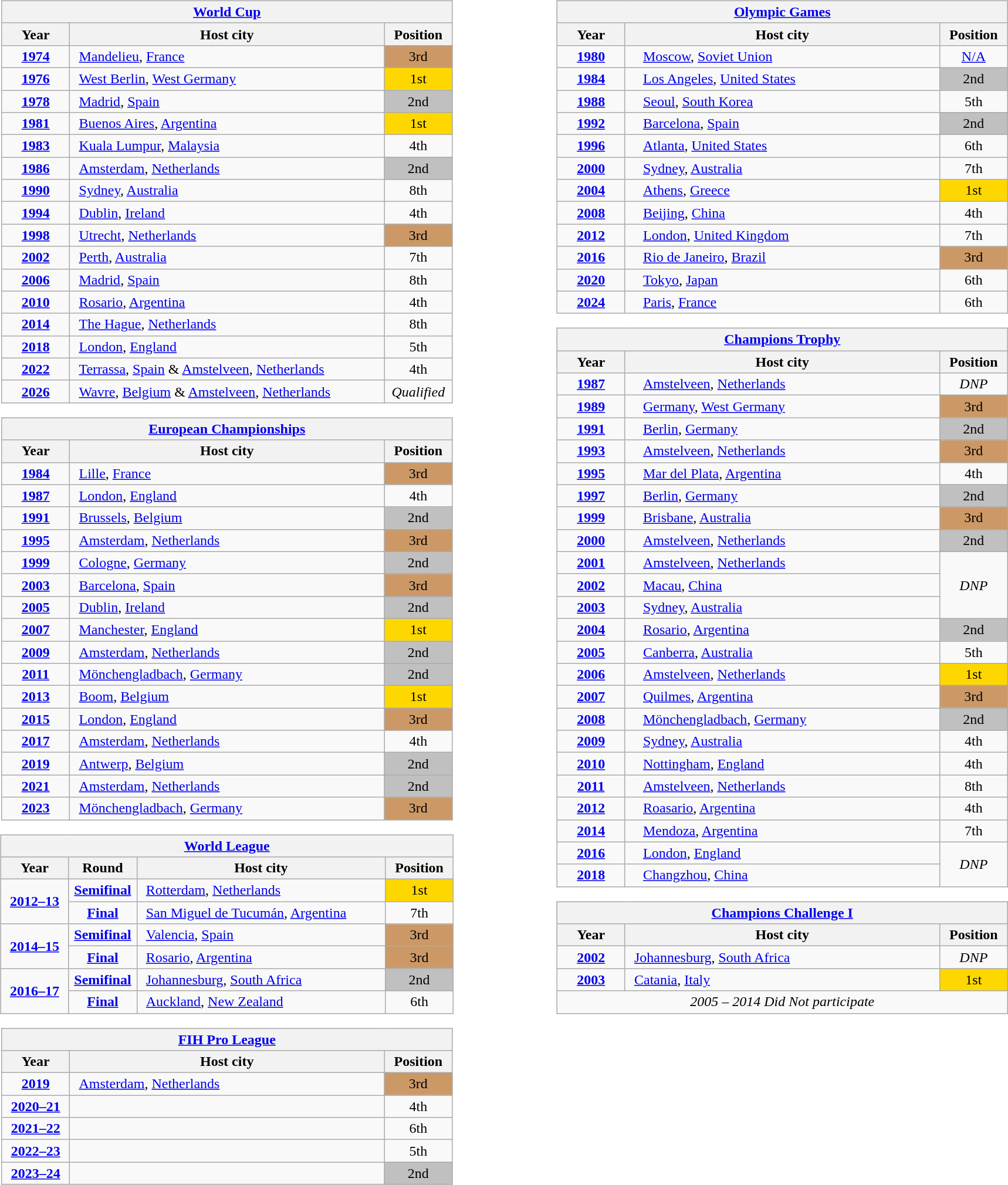<table width="100%">
<tr>
<td width="50%" valign="top" align="center"><br><table class="wikitable" style="text-align: center;">
<tr>
<th colspan=3 style="background-color: ;"><a href='#'>World Cup</a></th>
</tr>
<tr>
<th style="width: 70px;">Year</th>
<th style="width: 350px;">Host city</th>
<th style="width: 70px;">Position</th>
</tr>
<tr>
<td><strong><a href='#'>1974</a></strong></td>
<td style="text-align: left; padding-left: 10px;"> <a href='#'>Mandelieu</a>, <a href='#'>France</a></td>
<td style="background-color: #cc9966">3rd</td>
</tr>
<tr>
<td><strong><a href='#'>1976</a></strong></td>
<td style="text-align: left; padding-left: 10px;"> <a href='#'>West Berlin</a>, <a href='#'>West Germany</a></td>
<td style="background-color: gold">1st</td>
</tr>
<tr>
<td><strong><a href='#'>1978</a></strong></td>
<td style="text-align: left; padding-left: 10px;"> <a href='#'>Madrid</a>, <a href='#'>Spain</a></td>
<td style="background-color: silver">2nd</td>
</tr>
<tr>
<td><strong><a href='#'>1981</a></strong></td>
<td style="text-align: left; padding-left: 10px;"> <a href='#'>Buenos Aires</a>, <a href='#'>Argentina</a></td>
<td style="background-color: gold">1st</td>
</tr>
<tr>
<td><strong><a href='#'>1983</a></strong></td>
<td style="text-align: left; padding-left: 10px;"> <a href='#'>Kuala Lumpur</a>, <a href='#'>Malaysia</a></td>
<td>4th</td>
</tr>
<tr>
<td><strong><a href='#'>1986</a></strong></td>
<td style="text-align: left; padding-left: 10px;"> <a href='#'>Amsterdam</a>, <a href='#'>Netherlands</a></td>
<td style="background-color: silver">2nd</td>
</tr>
<tr>
<td><strong><a href='#'>1990</a></strong></td>
<td style="text-align: left; padding-left: 10px;"> <a href='#'>Sydney</a>, <a href='#'>Australia</a></td>
<td>8th</td>
</tr>
<tr>
<td><strong><a href='#'>1994</a></strong></td>
<td style="text-align: left; padding-left: 10px;"> <a href='#'>Dublin</a>, <a href='#'>Ireland</a></td>
<td>4th</td>
</tr>
<tr>
<td><strong><a href='#'>1998</a></strong></td>
<td style="text-align: left; padding-left: 10px;"> <a href='#'>Utrecht</a>, <a href='#'>Netherlands</a></td>
<td style="background-color: #cc9966">3rd</td>
</tr>
<tr>
<td><strong><a href='#'>2002</a></strong></td>
<td style="text-align: left; padding-left: 10px;"> <a href='#'>Perth</a>, <a href='#'>Australia</a></td>
<td>7th</td>
</tr>
<tr>
<td><strong><a href='#'>2006</a></strong></td>
<td style="text-align: left; padding-left: 10px;"> <a href='#'>Madrid</a>, <a href='#'>Spain</a></td>
<td>8th</td>
</tr>
<tr>
<td><strong><a href='#'>2010</a></strong></td>
<td style="text-align: left; padding-left: 10px;"> <a href='#'>Rosario</a>, <a href='#'>Argentina</a></td>
<td>4th</td>
</tr>
<tr>
<td><strong><a href='#'>2014</a></strong></td>
<td style="text-align: left; padding-left: 10px;"> <a href='#'>The Hague</a>, <a href='#'>Netherlands</a></td>
<td>8th</td>
</tr>
<tr>
<td><strong><a href='#'>2018</a></strong></td>
<td style="text-align: left; padding-left: 10px;"> <a href='#'>London</a>, <a href='#'>England</a></td>
<td>5th</td>
</tr>
<tr>
<td><strong><a href='#'>2022</a></strong></td>
<td style="text-align: left; padding-left: 10px;"> <a href='#'>Terrassa</a>, <a href='#'>Spain</a> &  <a href='#'>Amstelveen</a>, <a href='#'>Netherlands</a></td>
<td>4th</td>
</tr>
<tr>
<td><strong><a href='#'>2026</a></strong></td>
<td style="text-align: left; padding-left: 10px;"> <a href='#'>Wavre</a>, <a href='#'>Belgium</a> &  <a href='#'>Amstelveen</a>, <a href='#'>Netherlands</a></td>
<td><em>Qualified</em></td>
</tr>
</table>
<table class="wikitable" style="text-align: center;">
<tr>
<th colspan=3 style="background-color: ;"><a href='#'>European Championships</a></th>
</tr>
<tr>
<th style="width: 70px;">Year</th>
<th style="width: 350px;">Host city</th>
<th style="width: 70px;">Position</th>
</tr>
<tr>
<td><strong><a href='#'>1984</a></strong></td>
<td style="text-align: left; padding-left: 10px;"> <a href='#'>Lille</a>, <a href='#'>France</a></td>
<td style="background-color: #cc9966">3rd</td>
</tr>
<tr>
<td><strong><a href='#'>1987</a></strong></td>
<td style="text-align: left; padding-left: 10px;"> <a href='#'>London</a>, <a href='#'>England</a></td>
<td>4th</td>
</tr>
<tr>
<td><strong><a href='#'>1991</a></strong></td>
<td style="text-align: left; padding-left: 10px;"> <a href='#'>Brussels</a>, <a href='#'>Belgium</a></td>
<td style="background-color: silver">2nd</td>
</tr>
<tr>
<td><strong><a href='#'>1995</a></strong></td>
<td style="text-align: left; padding-left: 10px;"> <a href='#'>Amsterdam</a>, <a href='#'>Netherlands</a></td>
<td style="background-color: #cc9966">3rd</td>
</tr>
<tr>
<td><strong><a href='#'>1999</a></strong></td>
<td style="text-align: left; padding-left: 10px;"> <a href='#'>Cologne</a>, <a href='#'>Germany</a></td>
<td style="background-color: silver">2nd</td>
</tr>
<tr>
<td><strong><a href='#'>2003</a></strong></td>
<td style="text-align: left; padding-left: 10px;"> <a href='#'>Barcelona</a>, <a href='#'>Spain</a></td>
<td style="background-color: #cc9966">3rd</td>
</tr>
<tr>
<td><strong><a href='#'>2005</a></strong></td>
<td style="text-align: left; padding-left: 10px;"> <a href='#'>Dublin</a>, <a href='#'>Ireland</a></td>
<td style="background-color: silver">2nd</td>
</tr>
<tr>
<td><strong><a href='#'>2007</a></strong></td>
<td style="text-align: left; padding-left: 10px;"> <a href='#'>Manchester</a>, <a href='#'>England</a></td>
<td style="background-color: gold">1st</td>
</tr>
<tr>
<td><strong><a href='#'>2009</a></strong></td>
<td style="text-align: left; padding-left: 10px;"> <a href='#'>Amsterdam</a>, <a href='#'>Netherlands</a></td>
<td style="background-color: silver">2nd</td>
</tr>
<tr>
<td><strong><a href='#'>2011</a></strong></td>
<td style="text-align: left; padding-left: 10px;"> <a href='#'>Mönchengladbach</a>, <a href='#'>Germany</a></td>
<td style="background-color: silver">2nd</td>
</tr>
<tr>
<td><strong><a href='#'>2013</a></strong></td>
<td style="text-align: left; padding-left: 10px;"> <a href='#'>Boom</a>, <a href='#'>Belgium</a></td>
<td style="background-color: gold">1st</td>
</tr>
<tr>
<td><strong><a href='#'>2015</a></strong></td>
<td style="text-align: left; padding-left: 10px;"> <a href='#'>London</a>, <a href='#'>England</a></td>
<td style="background-color: #cc9966">3rd</td>
</tr>
<tr>
<td><strong><a href='#'>2017</a></strong></td>
<td style="text-align: left; padding-left: 10px;"> <a href='#'>Amsterdam</a>, <a href='#'>Netherlands</a></td>
<td>4th</td>
</tr>
<tr>
<td><strong><a href='#'>2019</a></strong></td>
<td style="text-align: left; padding-left: 10px;"> <a href='#'>Antwerp</a>, <a href='#'>Belgium</a></td>
<td style="background-color: silver">2nd</td>
</tr>
<tr>
<td><strong><a href='#'>2021</a></strong></td>
<td style="text-align: left; padding-left: 10px;"> <a href='#'>Amsterdam</a>, <a href='#'>Netherlands</a></td>
<td style="background-color: silver">2nd</td>
</tr>
<tr>
<td><strong><a href='#'>2023</a></strong></td>
<td style="text-align: left; padding-left: 10px;"> <a href='#'>Mönchengladbach</a>, <a href='#'>Germany</a></td>
<td style="background-color: #cc9966">3rd</td>
</tr>
</table>
<table class="wikitable" style="text-align: center;">
<tr>
<th colspan=4 style="background-color: ;"><a href='#'>World League</a></th>
</tr>
<tr>
<th style="width: 70px;">Year</th>
<th style="width: 70px;">Round</th>
<th style="width: 275px;">Host city</th>
<th style="width: 70px;">Position</th>
</tr>
<tr>
<td rowspan=2><strong><a href='#'>2012–13</a></strong></td>
<td><strong><a href='#'>Semifinal</a></strong></td>
<td style="text-align: left; padding-left: 10px;"> <a href='#'>Rotterdam</a>, <a href='#'>Netherlands</a></td>
<td style="background-color: gold;">1st</td>
</tr>
<tr>
<td><strong><a href='#'>Final</a></strong></td>
<td style="text-align: left; padding-left: 10px;"> <a href='#'>San Miguel de Tucumán</a>, <a href='#'>Argentina</a></td>
<td>7th</td>
</tr>
<tr>
<td rowspan=2><strong><a href='#'>2014–15</a></strong></td>
<td><strong><a href='#'>Semifinal</a></strong></td>
<td style="text-align: left; padding-left: 10px;"> <a href='#'>Valencia</a>, <a href='#'>Spain</a></td>
<td style="background-color: #cc9966;">3rd</td>
</tr>
<tr>
<td><strong><a href='#'>Final</a></strong></td>
<td style="text-align: left; padding-left: 10px;"> <a href='#'>Rosario</a>, <a href='#'>Argentina</a></td>
<td style="background-color: #cc9966;">3rd</td>
</tr>
<tr>
<td rowspan=2><strong><a href='#'>2016–17</a></strong></td>
<td><strong><a href='#'>Semifinal</a></strong></td>
<td style="text-align: left; padding-left: 10px;"> <a href='#'>Johannesburg</a>, <a href='#'>South Africa</a></td>
<td style="background-color: silver;">2nd</td>
</tr>
<tr>
<td><strong><a href='#'>Final</a></strong></td>
<td style="text-align: left; padding-left: 10px;"> <a href='#'>Auckland</a>, <a href='#'>New Zealand</a></td>
<td>6th</td>
</tr>
</table>
<table class="wikitable" style="text-align: center;">
<tr>
<th colspan=3 style="background-color: ;"><a href='#'>FIH Pro League</a></th>
</tr>
<tr>
<th style="width: 70px;">Year</th>
<th style="width: 350px;">Host city</th>
<th style="width: 70px;">Position</th>
</tr>
<tr>
<td><strong><a href='#'>2019</a></strong></td>
<td style="text-align: left; padding-left: 10px;"> <a href='#'>Amsterdam</a>, <a href='#'>Netherlands</a></td>
<td style="background-color: #cc9966;">3rd</td>
</tr>
<tr>
<td><strong><a href='#'>2020–21</a></strong></td>
<td></td>
<td>4th</td>
</tr>
<tr>
<td><strong><a href='#'>2021–22</a></strong></td>
<td></td>
<td>6th</td>
</tr>
<tr>
<td><strong><a href='#'>2022–23</a></strong></td>
<td></td>
<td>5th</td>
</tr>
<tr>
<td><strong><a href='#'>2023–24</a></strong></td>
<td></td>
<td style="background-color: silver;">2nd</td>
</tr>
</table>
</td>
<td width="50%" valign="top" align="center"><br><table class="wikitable" style="text-align: center;">
<tr>
<th colspan=3 style="background-color: ;"><a href='#'>Olympic Games</a></th>
</tr>
<tr>
<th style="width: 70px;">Year</th>
<th style="width: 350px;">Host city</th>
<th style="width: 70px;">Position</th>
</tr>
<tr>
<td><strong><a href='#'>1980</a></strong></td>
<td style="text-align: left; padding-left: 20px;"> <a href='#'>Moscow</a>, <a href='#'>Soviet Union</a></td>
<td><a href='#'>N/A</a></td>
</tr>
<tr>
<td><strong><a href='#'>1984</a></strong></td>
<td style="text-align: left; padding-left: 20px;"> <a href='#'>Los Angeles</a>, <a href='#'>United States</a></td>
<td style="background-color: silver;">2nd</td>
</tr>
<tr>
<td><strong><a href='#'>1988</a></strong></td>
<td style="text-align: left; padding-left: 20px;"> <a href='#'>Seoul</a>, <a href='#'>South Korea</a></td>
<td>5th</td>
</tr>
<tr>
<td><strong><a href='#'>1992</a></strong></td>
<td style="text-align: left; padding-left: 20px;"> <a href='#'>Barcelona</a>, <a href='#'>Spain</a></td>
<td style="background-color: silver;">2nd</td>
</tr>
<tr>
<td><strong><a href='#'>1996</a></strong></td>
<td style="text-align: left; padding-left: 20px;"> <a href='#'>Atlanta</a>, <a href='#'>United States</a></td>
<td>6th</td>
</tr>
<tr>
<td><strong><a href='#'>2000</a></strong></td>
<td style="text-align: left; padding-left: 20px;"> <a href='#'>Sydney</a>, <a href='#'>Australia</a></td>
<td>7th</td>
</tr>
<tr>
<td><strong><a href='#'>2004</a></strong></td>
<td style="text-align: left; padding-left: 20px;"> <a href='#'>Athens</a>, <a href='#'>Greece</a></td>
<td style="background-color: gold;">1st</td>
</tr>
<tr>
<td><strong><a href='#'>2008</a></strong></td>
<td style="text-align: left; padding-left: 20px;"> <a href='#'>Beijing</a>, <a href='#'>China</a></td>
<td>4th</td>
</tr>
<tr>
<td><strong><a href='#'>2012</a></strong></td>
<td style="text-align: left; padding-left: 20px;"> <a href='#'>London</a>, <a href='#'>United Kingdom</a></td>
<td>7th</td>
</tr>
<tr>
<td><strong><a href='#'>2016</a></strong></td>
<td style="text-align: left; padding-left: 20px;"> <a href='#'>Rio de Janeiro</a>, <a href='#'>Brazil</a></td>
<td style="background-color: #cc9966;">3rd</td>
</tr>
<tr>
<td><strong><a href='#'>2020</a></strong></td>
<td style="text-align: left; padding-left: 20px;"> <a href='#'>Tokyo</a>, <a href='#'>Japan</a></td>
<td>6th</td>
</tr>
<tr>
<td><strong><a href='#'>2024</a></strong></td>
<td style="text-align: left; padding-left: 20px;"> <a href='#'>Paris</a>, <a href='#'>France</a></td>
<td>6th</td>
</tr>
</table>
<table class="wikitable" style="text-align: center;">
<tr>
<th colspan=3 style="background-color: ;"><a href='#'>Champions Trophy</a></th>
</tr>
<tr>
<th style="width: 70px;">Year</th>
<th style="width: 350px;">Host city</th>
<th style="width: 70px;">Position</th>
</tr>
<tr>
<td><strong><a href='#'>1987</a></strong></td>
<td style="text-align: left; padding-left: 20px;"> <a href='#'>Amstelveen</a>, <a href='#'>Netherlands</a></td>
<td><em>DNP</em></td>
</tr>
<tr>
<td><strong><a href='#'>1989</a></strong></td>
<td style="text-align: left; padding-left: 20px;"> <a href='#'>Germany</a>, <a href='#'>West Germany</a></td>
<td style="background-color: #cc9966">3rd</td>
</tr>
<tr>
<td><strong><a href='#'>1991</a></strong></td>
<td style="text-align: left; padding-left: 20px;"> <a href='#'>Berlin</a>, <a href='#'>Germany</a></td>
<td style="background-color: silver">2nd</td>
</tr>
<tr>
<td><strong><a href='#'>1993</a></strong></td>
<td style="text-align: left; padding-left: 20px;"> <a href='#'>Amstelveen</a>, <a href='#'>Netherlands</a></td>
<td style="background-color: #cc9966">3rd</td>
</tr>
<tr>
<td><strong><a href='#'>1995</a></strong></td>
<td style="text-align: left; padding-left: 20px;"> <a href='#'>Mar del Plata</a>, <a href='#'>Argentina</a></td>
<td>4th</td>
</tr>
<tr>
<td><strong><a href='#'>1997</a></strong></td>
<td style="text-align: left; padding-left: 20px;"> <a href='#'>Berlin</a>, <a href='#'>Germany</a></td>
<td style="background-color: silver">2nd</td>
</tr>
<tr>
<td><strong><a href='#'>1999</a></strong></td>
<td style="text-align: left; padding-left: 20px;"> <a href='#'>Brisbane</a>, <a href='#'>Australia</a></td>
<td style="background-color: #cc9966">3rd</td>
</tr>
<tr>
<td><strong><a href='#'>2000</a></strong></td>
<td style="text-align: left; padding-left: 20px;"> <a href='#'>Amstelveen</a>, <a href='#'>Netherlands</a></td>
<td style="background-color: silver">2nd</td>
</tr>
<tr>
<td><strong><a href='#'>2001</a></strong></td>
<td style="text-align: left; padding-left: 20px;"> <a href='#'>Amstelveen</a>, <a href='#'>Netherlands</a></td>
<td rowspan=3><em>DNP</em></td>
</tr>
<tr>
<td><strong><a href='#'>2002</a></strong></td>
<td style="text-align: left; padding-left: 20px;"> <a href='#'>Macau</a>, <a href='#'>China</a></td>
</tr>
<tr>
<td><strong><a href='#'>2003</a></strong></td>
<td style="text-align: left; padding-left: 20px;"> <a href='#'>Sydney</a>, <a href='#'>Australia</a></td>
</tr>
<tr>
<td><strong><a href='#'>2004</a></strong></td>
<td style="text-align: left; padding-left: 20px;"> <a href='#'>Rosario</a>, <a href='#'>Argentina</a></td>
<td style="background-color: silver">2nd</td>
</tr>
<tr>
<td><strong><a href='#'>2005</a></strong></td>
<td style="text-align: left; padding-left: 20px;"> <a href='#'>Canberra</a>, <a href='#'>Australia</a></td>
<td>5th</td>
</tr>
<tr>
<td><strong><a href='#'>2006</a></strong></td>
<td style="text-align: left; padding-left: 20px;"> <a href='#'>Amstelveen</a>, <a href='#'>Netherlands</a></td>
<td style="background-color: gold">1st</td>
</tr>
<tr>
<td><strong><a href='#'>2007</a></strong></td>
<td style="text-align: left; padding-left: 20px;"> <a href='#'>Quilmes</a>, <a href='#'>Argentina</a></td>
<td style="background-color: #cc9966">3rd</td>
</tr>
<tr>
<td><strong><a href='#'>2008</a></strong></td>
<td style="text-align: left; padding-left: 20px;"> <a href='#'>Mönchengladbach</a>, <a href='#'>Germany</a></td>
<td style="background-color: silver">2nd</td>
</tr>
<tr>
<td><strong><a href='#'>2009</a></strong></td>
<td style="text-align: left; padding-left: 20px;"> <a href='#'>Sydney</a>, <a href='#'>Australia</a></td>
<td>4th</td>
</tr>
<tr>
<td><strong><a href='#'>2010</a></strong></td>
<td style="text-align: left; padding-left: 20px;"> <a href='#'>Nottingham</a>, <a href='#'>England</a></td>
<td>4th</td>
</tr>
<tr>
<td><strong><a href='#'>2011</a></strong></td>
<td style="text-align: left; padding-left: 20px;"> <a href='#'>Amstelveen</a>, <a href='#'>Netherlands</a></td>
<td>8th</td>
</tr>
<tr>
<td><strong><a href='#'>2012</a></strong></td>
<td style="text-align: left; padding-left: 20px;"> <a href='#'>Roasario</a>, <a href='#'>Argentina</a></td>
<td>4th</td>
</tr>
<tr>
<td><strong><a href='#'>2014</a></strong></td>
<td style="text-align: left; padding-left: 20px;"> <a href='#'>Mendoza</a>, <a href='#'>Argentina</a></td>
<td>7th</td>
</tr>
<tr>
<td><strong><a href='#'>2016</a></strong></td>
<td style="text-align: left; padding-left: 20px;"> <a href='#'>London</a>, <a href='#'>England</a></td>
<td rowspan=2><em>DNP</em></td>
</tr>
<tr>
<td><strong><a href='#'>2018</a></strong></td>
<td style="text-align: left; padding-left: 20px;"> <a href='#'>Changzhou</a>, <a href='#'>China</a></td>
</tr>
</table>
<table class="wikitable" style="text-align: center;">
<tr>
<th colspan=3 style="background-color: ;"><a href='#'>Champions Challenge I</a></th>
</tr>
<tr>
<th style="width: 70px;">Year</th>
<th style="width: 350px;">Host city</th>
<th style="width: 70px;">Position</th>
</tr>
<tr>
<td><strong><a href='#'>2002</a></strong></td>
<td style="text-align: left; padding-left: 10px;"> <a href='#'>Johannesburg</a>, <a href='#'>South Africa</a></td>
<td><em>DNP</em></td>
</tr>
<tr>
<td><strong><a href='#'>2003</a></strong></td>
<td style="text-align: left; padding-left: 10px;"> <a href='#'>Catania</a>, <a href='#'>Italy</a></td>
<td style="background-color: gold">1st</td>
</tr>
<tr>
<td colspan=3><em>2005 – 2014 Did Not participate</em></td>
</tr>
</table>
</td>
</tr>
</table>
